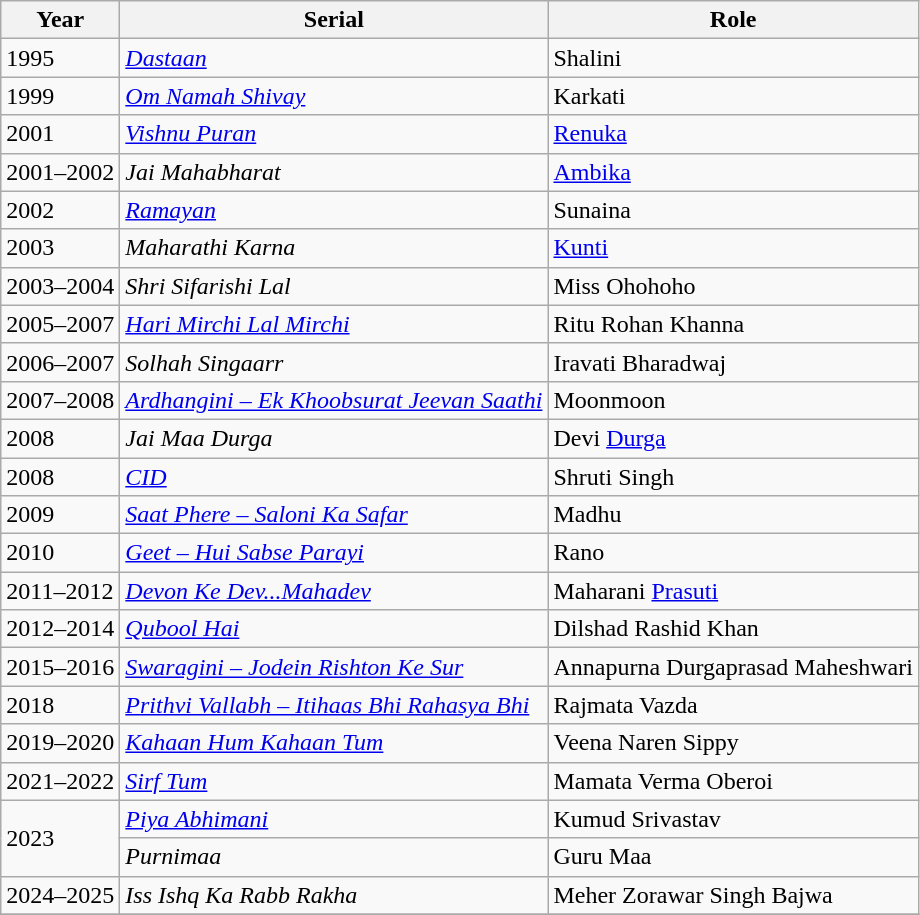<table class="wikitable sortable">
<tr>
<th>Year</th>
<th>Serial</th>
<th>Role</th>
</tr>
<tr>
<td>1995</td>
<td><em><a href='#'>Dastaan</a></em></td>
<td>Shalini</td>
</tr>
<tr>
<td>1999</td>
<td><em><a href='#'>Om Namah Shivay</a></em></td>
<td>Karkati</td>
</tr>
<tr>
<td>2001</td>
<td><em><a href='#'>Vishnu Puran</a></em></td>
<td><a href='#'>Renuka</a></td>
</tr>
<tr>
<td>2001–2002</td>
<td><em>Jai Mahabharat</em></td>
<td><a href='#'>Ambika</a></td>
</tr>
<tr>
<td>2002</td>
<td><em><a href='#'>Ramayan</a></em></td>
<td>Sunaina</td>
</tr>
<tr>
<td>2003</td>
<td><em>Maharathi Karna</em></td>
<td><a href='#'>Kunti</a></td>
</tr>
<tr>
<td>2003–2004</td>
<td><em>Shri Sifarishi Lal</em></td>
<td>Miss Ohohoho</td>
</tr>
<tr>
<td>2005–2007</td>
<td><em><a href='#'>Hari Mirchi Lal Mirchi</a></em></td>
<td>Ritu Rohan Khanna</td>
</tr>
<tr>
<td>2006–2007</td>
<td><em>Solhah Singaarr</em></td>
<td>Iravati Bharadwaj</td>
</tr>
<tr>
<td>2007–2008</td>
<td><em><a href='#'>Ardhangini – Ek Khoobsurat Jeevan Saathi</a></em></td>
<td>Moonmoon</td>
</tr>
<tr>
<td>2008</td>
<td><em>Jai Maa Durga</em></td>
<td>Devi <a href='#'>Durga</a></td>
</tr>
<tr>
<td>2008</td>
<td><em><a href='#'>CID</a></em></td>
<td>Shruti Singh</td>
</tr>
<tr>
<td>2009</td>
<td><em><a href='#'>Saat Phere – Saloni Ka Safar</a></em></td>
<td>Madhu</td>
</tr>
<tr>
<td>2010</td>
<td><em><a href='#'>Geet – Hui Sabse Parayi</a></em></td>
<td>Rano</td>
</tr>
<tr>
<td>2011–2012</td>
<td><em><a href='#'>Devon Ke Dev...Mahadev</a></em></td>
<td>Maharani <a href='#'>Prasuti</a></td>
</tr>
<tr>
<td>2012–2014</td>
<td><em><a href='#'>Qubool Hai</a></em></td>
<td>Dilshad Rashid Khan</td>
</tr>
<tr>
<td>2015–2016</td>
<td><em><a href='#'>Swaragini – Jodein Rishton Ke Sur</a></em></td>
<td>Annapurna Durgaprasad Maheshwari</td>
</tr>
<tr>
<td>2018</td>
<td><em><a href='#'>Prithvi Vallabh – Itihaas Bhi Rahasya Bhi</a></em></td>
<td>Rajmata Vazda</td>
</tr>
<tr>
<td>2019–2020</td>
<td><em><a href='#'>Kahaan Hum Kahaan Tum</a></em></td>
<td>Veena Naren Sippy</td>
</tr>
<tr>
<td>2021–2022</td>
<td><em><a href='#'>Sirf Tum</a></em></td>
<td>Mamata Verma Oberoi</td>
</tr>
<tr>
<td rowspan="2">2023</td>
<td><em><a href='#'>Piya Abhimani</a></em></td>
<td>Kumud Srivastav</td>
</tr>
<tr>
<td><em>Purnimaa</em></td>
<td>Guru Maa</td>
</tr>
<tr>
<td>2024–2025</td>
<td><em>Iss Ishq Ka Rabb Rakha</em></td>
<td>Meher Zorawar Singh Bajwa</td>
</tr>
<tr>
</tr>
</table>
